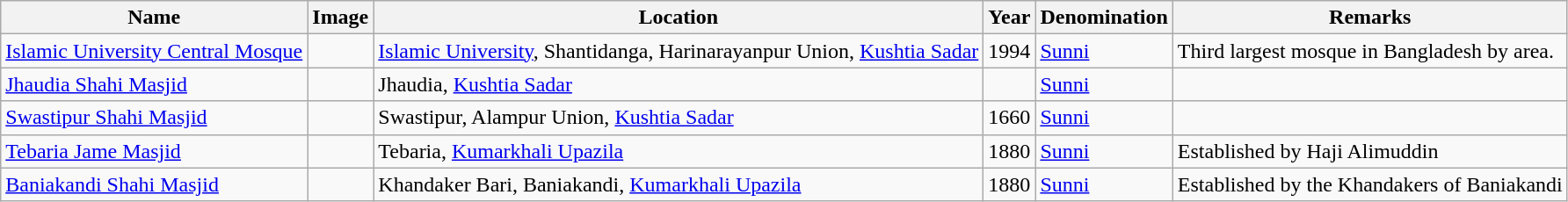<table class="wikitable sortable">
<tr>
<th>Name</th>
<th align=center class=unsortable>Image</th>
<th>Location</th>
<th>Year</th>
<th>Denomination</th>
<th align=left class=unsortable>Remarks</th>
</tr>
<tr valign=top>
<td><a href='#'>Islamic University Central Mosque</a></td>
<td></td>
<td><a href='#'>Islamic University</a>, Shantidanga, Harinarayanpur Union, <a href='#'>Kushtia Sadar</a></td>
<td>1994</td>
<td><a href='#'>Sunni</a></td>
<td>Third largest mosque in Bangladesh by area.</td>
</tr>
<tr valign=top>
<td><a href='#'>Jhaudia Shahi Masjid</a></td>
<td></td>
<td>Jhaudia, <a href='#'>Kushtia Sadar</a></td>
<td></td>
<td><a href='#'>Sunni</a></td>
<td></td>
</tr>
<tr valign=top>
<td><a href='#'>Swastipur Shahi Masjid</a></td>
<td></td>
<td>Swastipur, Alampur Union, <a href='#'>Kushtia Sadar</a></td>
<td>1660</td>
<td><a href='#'>Sunni</a></td>
<td></td>
</tr>
<tr valign=top>
<td><a href='#'>Tebaria Jame Masjid</a></td>
<td></td>
<td>Tebaria, <a href='#'>Kumarkhali Upazila</a></td>
<td>1880</td>
<td><a href='#'>Sunni</a></td>
<td>Established by Haji Alimuddin</td>
</tr>
<tr valign=top>
<td><a href='#'>Baniakandi Shahi Masjid</a></td>
<td></td>
<td>Khandaker Bari, Baniakandi, <a href='#'>Kumarkhali Upazila</a></td>
<td>1880</td>
<td><a href='#'>Sunni</a></td>
<td>Established by the Khandakers of Baniakandi</td>
</tr>
</table>
